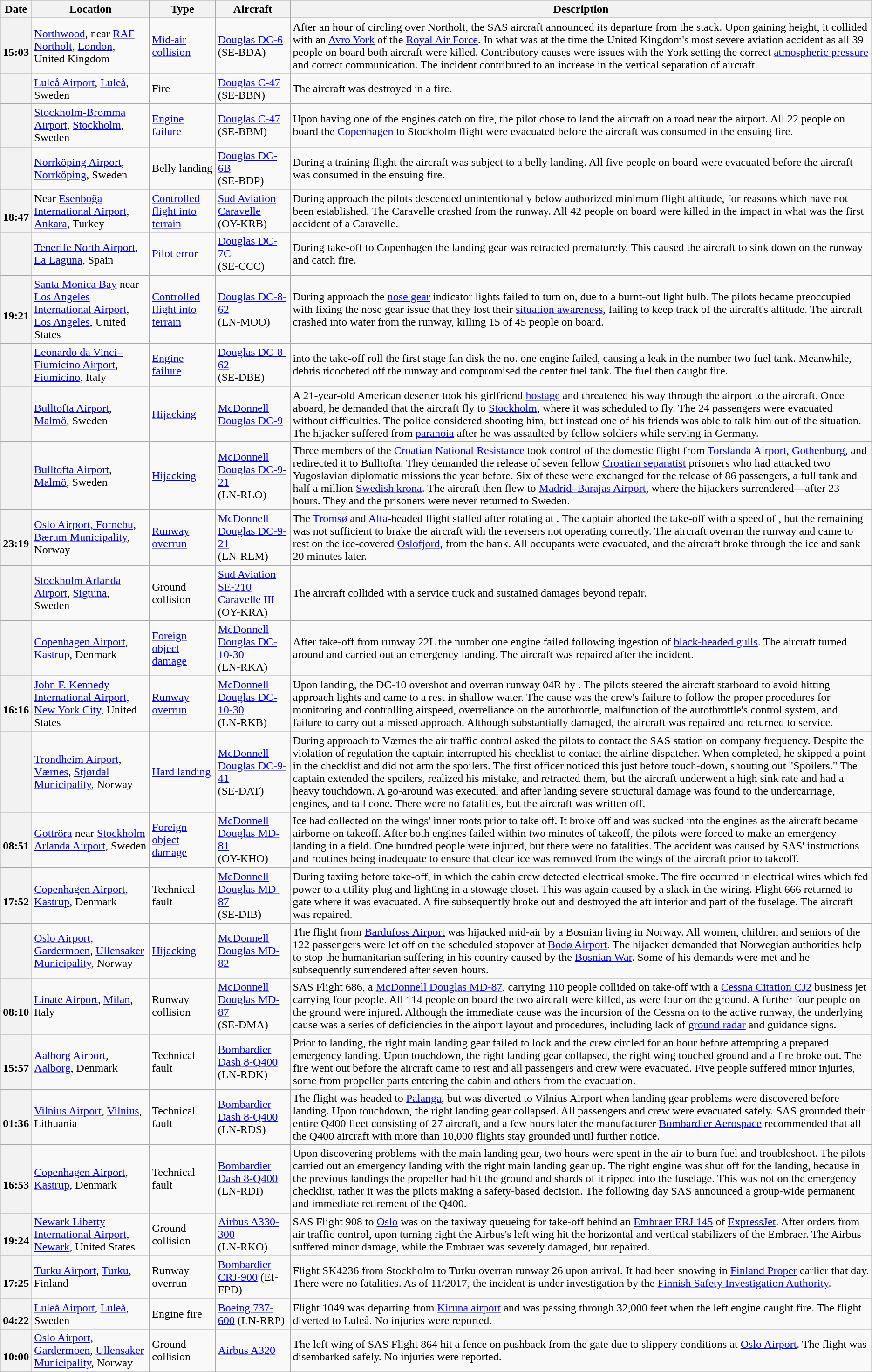<table class="wikitable sortable plainrowheaders">
<tr>
<th scope=col>Date</th>
<th scope=col>Location</th>
<th scope=col>Type</th>
<th scope=col>Aircraft</th>
<th scope=col class=unsortable>Description</th>
</tr>
<tr>
<th scope=row><a href='#'></a><br>15:03</th>
<td> <a href='#'>Northwood</a>, near <a href='#'>RAF Northolt</a>, <a href='#'>London</a>, United Kingdom<br></td>
<td><a href='#'>Mid-air collision</a></td>
<td><a href='#'>Douglas DC-6</a> (SE-BDA)</td>
<td>After an hour of circling over Northolt, the SAS aircraft announced its departure from the stack. Upon gaining height, it collided with an <a href='#'>Avro York</a> of the <a href='#'>Royal Air Force</a>. In what was at the time the United Kingdom's most severe aviation accident as all 39 people on board both aircraft were killed. Contributory causes were issues with the York setting the correct <a href='#'>atmospheric pressure</a> and correct communication. The incident contributed to an increase in the vertical separation of aircraft.</td>
</tr>
<tr>
<th scope=row></th>
<td> <a href='#'>Luleå Airport</a>, <a href='#'>Luleå</a>, Sweden<br></td>
<td>Fire</td>
<td><a href='#'>Douglas C-47</a><br>(SE-BBN)</td>
<td>The aircraft was destroyed in a fire.</td>
</tr>
<tr>
<th scope=row></th>
<td> <a href='#'>Stockholm-Bromma Airport</a>, <a href='#'>Stockholm</a>, Sweden<br></td>
<td><a href='#'>Engine failure</a></td>
<td><a href='#'>Douglas C-47</a><br>(SE-BBM)</td>
<td>Upon having one of the engines catch on fire, the pilot chose to land the aircraft on a road near the airport. All 22 people on board the <a href='#'>Copenhagen</a> to Stockholm flight were evacuated before the aircraft was consumed in the ensuing fire.</td>
</tr>
<tr>
<th scope=row></th>
<td> <a href='#'>Norrköping Airport</a>, <a href='#'>Norrköping</a>, Sweden<br></td>
<td>Belly landing</td>
<td><a href='#'>Douglas DC-6B</a><br>(SE-BDP)</td>
<td>During a training flight the aircraft was subject to a belly landing. All five people on board were evacuated before the aircraft was consumed in the ensuing fire.</td>
</tr>
<tr>
<th scope=row><a href='#'></a><br>18:47</th>
<td> Near <a href='#'>Esenboğa International Airport</a>, <a href='#'>Ankara</a>, Turkey</td>
<td><a href='#'>Controlled flight into terrain</a></td>
<td><a href='#'>Sud Aviation Caravelle</a><br>(OY-KRB)</td>
<td>During approach the pilots descended unintentionally below authorized minimum flight altitude, for reasons which have not been established. The Caravelle crashed  from the runway. All 42 people on board were killed in the impact in what was the first accident of a Caravelle.</td>
</tr>
<tr>
<th scope=row></th>
<td> <a href='#'>Tenerife North Airport</a>, <a href='#'>La Laguna</a>, Spain<br></td>
<td><a href='#'>Pilot error</a></td>
<td><a href='#'>Douglas DC-7C</a><br>(SE-CCC)</td>
<td>During take-off to Copenhagen the landing gear was retracted prematurely. This caused the aircraft to sink down on the runway and catch fire.</td>
</tr>
<tr>
<th scope=row><a href='#'></a><br>19:21</th>
<td> <a href='#'>Santa Monica Bay</a> near <a href='#'>Los Angeles International Airport</a>, <a href='#'>Los Angeles</a>, United States<br></td>
<td><a href='#'>Controlled flight into terrain</a></td>
<td><a href='#'>Douglas DC-8-62</a><br>(LN-MOO)</td>
<td>During approach the <a href='#'>nose gear</a> indicator lights failed to turn on, due to a burnt-out light bulb. The pilots became preoccupied with fixing the nose gear issue that they lost their <a href='#'>situation awareness</a>, failing to keep track of the aircraft's altitude. The aircraft crashed into water  from the runway, killing 15 of 45 people on board.</td>
</tr>
<tr>
<th scope=row></th>
<td> <a href='#'>Leonardo da Vinci–Fiumicino Airport</a>, <a href='#'>Fiumicino</a>, Italy<br></td>
<td><a href='#'>Engine failure</a></td>
<td><a href='#'>Douglas DC-8-62</a><br>(SE-DBE)</td>
<td> into the take-off roll the first stage fan disk the no. one engine failed, causing a leak in the number two fuel tank. Meanwhile, debris ricocheted off the runway and compromised the center fuel tank. The fuel then caught fire.</td>
</tr>
<tr>
<th scope=row></th>
<td> <a href='#'>Bulltofta Airport</a>, <a href='#'>Malmö</a>, Sweden<br></td>
<td><a href='#'>Hijacking</a></td>
<td><a href='#'>McDonnell Douglas DC-9</a></td>
<td>A 21-year-old American deserter took his girlfriend <a href='#'>hostage</a> and threatened his way through the airport to the aircraft. Once aboard, he demanded that the aircraft fly to <a href='#'>Stockholm</a>, where it was scheduled to fly. The 24 passengers were evacuated without difficulties. The police considered shooting him, but instead one of his friends was able to talk him out of the situation. The hijacker suffered from <a href='#'>paranoia</a> after he was assaulted by fellow soldiers while serving in Germany.</td>
</tr>
<tr>
<th scope=row><a href='#'></a></th>
<td> <a href='#'>Bulltofta Airport</a>, <a href='#'>Malmö</a>, Sweden<br></td>
<td><a href='#'>Hijacking</a></td>
<td><a href='#'>McDonnell Douglas DC-9-21</a><br>(LN-RLO)</td>
<td>Three members of the <a href='#'>Croatian National Resistance</a> took control of the domestic flight from <a href='#'>Torslanda Airport</a>, <a href='#'>Gothenburg</a>, and redirected it to Bulltofta. They demanded the release of seven fellow <a href='#'>Croatian separatist</a> prisoners who had attacked two Yugoslavian diplomatic missions the year before. Six of these were exchanged for the release of 86 passengers, a full tank and half a million <a href='#'>Swedish krona</a>. The aircraft then flew to <a href='#'>Madrid–Barajas Airport</a>, where the hijackers surrendered—after 23 hours. They and the prisoners were never returned to Sweden.</td>
</tr>
<tr>
<th scope=row><br>23:19</th>
<td> <a href='#'>Oslo Airport, Fornebu</a>, <a href='#'>Bærum Municipality</a>, Norway<br></td>
<td><a href='#'>Runway overrun</a></td>
<td><a href='#'>McDonnell Douglas DC-9-21</a><br>(LN-RLM)</td>
<td>The <a href='#'>Tromsø</a> and <a href='#'>Alta</a>-headed flight stalled after rotating at . The captain aborted the take-off with a speed of , but the remaining  was not sufficient to brake the aircraft with the reversers not operating correctly. The aircraft overran the runway and came to rest on the ice-covered <a href='#'>Oslofjord</a>,  from the bank. All occupants were evacuated, and the aircraft broke through the ice and sank 20 minutes later.</td>
</tr>
<tr>
<th scope=row></th>
<td> <a href='#'>Stockholm Arlanda Airport</a>, <a href='#'>Sigtuna</a>, Sweden<br></td>
<td>Ground collision</td>
<td><a href='#'>Sud Aviation SE-210 Caravelle III</a><br>(OY-KRA)</td>
<td>The aircraft collided with a service truck and sustained damages beyond repair.</td>
</tr>
<tr>
<th scope=row></th>
<td> <a href='#'>Copenhagen Airport</a>, <a href='#'>Kastrup</a>, Denmark<br></td>
<td><a href='#'>Foreign object damage</a></td>
<td><a href='#'>McDonnell Douglas DC-10-30</a><br>(LN-RKA)</td>
<td>After take-off from runway 22L the number one engine failed following ingestion of <a href='#'>black-headed gulls</a>. The aircraft turned around and carried out an emergency landing. The aircraft was repaired after the incident.</td>
</tr>
<tr>
<th scope=row><a href='#'></a><br>16:16</th>
<td> <a href='#'>John F. Kennedy International Airport</a>, <a href='#'>New York City</a>, United States<br></td>
<td><a href='#'>Runway overrun</a></td>
<td><a href='#'>McDonnell Douglas DC-10-30</a><br>(LN-RKB)</td>
<td>Upon landing, the DC-10 overshot and overran runway 04R by . The pilots steered the aircraft starboard to avoid hitting approach lights and came to a rest in shallow water. The cause was the crew's failure to follow the proper procedures for monitoring and controlling airspeed, overreliance on the autothrottle, malfunction of the autothrottle's control system, and failure to carry out a missed approach. Although substantially damaged, the aircraft was repaired and returned to service.</td>
</tr>
<tr>
<th scope=row><br></th>
<td> <a href='#'>Trondheim Airport, Værnes</a>, <a href='#'>Stjørdal Municipality</a>, Norway<br></td>
<td><a href='#'>Hard landing</a></td>
<td><a href='#'>McDonnell Douglas DC-9-41</a><br>(SE-DAT)</td>
<td>During approach to Værnes the air traffic control asked the pilots to contact the SAS station on company frequency. Despite the violation of regulation the captain interrupted his checklist to contact the airline dispatcher. When completed, he skipped a point in the checklist and did not arm the spoilers. The first officer noticed this just before touch-down, shouting out "Spoilers." The captain extended the spoilers, realized his mistake, and retracted them, but the aircraft underwent a high sink rate and had a heavy touchdown. A go-around was executed, and after landing severe structural damage was found to the undercarriage, engines, and tail cone. There were no fatalities, but the aircraft was written off.</td>
</tr>
<tr>
<th scope=row><a href='#'></a><br>08:51</th>
<td> <a href='#'>Gottröra</a> near <a href='#'>Stockholm Arlanda Airport</a>, Sweden<br></td>
<td><a href='#'>Foreign object damage</a></td>
<td><a href='#'>McDonnell Douglas MD-81</a><br>(OY-KHO)</td>
<td>Ice had collected on the wings' inner roots prior to take off. It broke off and was sucked into the engines as the aircraft became airborne on takeoff. After both engines failed within two minutes of takeoff, the pilots were forced to make an emergency landing in a field. One hundred people were injured, but there were no fatalities. The accident was caused by SAS' instructions and routines being inadequate to ensure that clear ice was removed from the wings of the aircraft prior to takeoff.</td>
</tr>
<tr>
<th scope=row><br>17:52</th>
<td> <a href='#'>Copenhagen Airport</a>, <a href='#'>Kastrup</a>, Denmark<br></td>
<td>Technical fault</td>
<td><a href='#'>McDonnell Douglas MD-87</a><br>(SE-DIB)</td>
<td>During taxiing before take-off, in which the cabin crew detected electrical smoke. The fire occurred in electrical wires which fed power to a utility plug and lighting in a stowage closet. This was again caused by a slack in the wiring. Flight 666 returned to gate where it was evacuated. A fire subsequently broke out and destroyed the aft interior and part of the fuselage. The aircraft was repaired.</td>
</tr>
<tr>
<th scope=row><a href='#'></a></th>
<td> <a href='#'>Oslo Airport, Gardermoen</a>, <a href='#'>Ullensaker Municipality</a>, Norway<br></td>
<td><a href='#'>Hijacking</a></td>
<td><a href='#'>McDonnell Douglas MD-82</a></td>
<td>The flight from <a href='#'>Bardufoss Airport</a> was hijacked mid-air by a Bosnian living in Norway. All women, children and seniors of the 122 passengers were let off on the scheduled stopover at <a href='#'>Bodø Airport</a>. The hijacker demanded that Norwegian authorities help to stop the humanitarian suffering in his country caused by the <a href='#'>Bosnian War</a>. Some of his demands were met and he subsequently surrendered after seven hours.</td>
</tr>
<tr>
<th scope=row><a href='#'></a><br>08:10</th>
<td> <a href='#'>Linate Airport</a>, <a href='#'>Milan</a>, Italy<br></td>
<td>Runway collision</td>
<td><a href='#'>McDonnell Douglas MD-87</a><br>(SE-DMA)</td>
<td>SAS Flight 686, a <a href='#'>McDonnell Douglas MD-87</a>, carrying 110 people collided on take-off with a <a href='#'>Cessna Citation CJ2</a> business jet carrying four people. All 114 people on board the two aircraft were killed, as were four on the ground. A further four people on the ground were injured. Although the immediate cause was the incursion of the Cessna on to the active runway, the underlying cause was a series of deficiencies in the airport layout and procedures, including lack of <a href='#'>ground radar</a> and guidance signs.</td>
</tr>
<tr>
<th scope=row><a href='#'></a><br>15:57</th>
<td> <a href='#'>Aalborg Airport</a>, <a href='#'>Aalborg</a>, Denmark<br></td>
<td>Technical fault</td>
<td><a href='#'>Bombardier Dash 8-Q400</a><br>(LN-RDK)</td>
<td>Prior to landing, the right main landing gear failed to lock and the crew circled for an hour before attempting a prepared emergency landing. Upon touchdown, the right landing gear collapsed, the right wing touched ground and a fire broke out. The fire went out before the aircraft came to rest and all passengers and crew were evacuated. Five people suffered minor injuries, some from propeller parts entering the cabin and others from the evacuation.</td>
</tr>
<tr>
<th scope=row><a href='#'></a><br>01:36</th>
<td> <a href='#'>Vilnius Airport</a>, <a href='#'>Vilnius</a>, Lithuania<br></td>
<td>Technical fault</td>
<td><a href='#'>Bombardier Dash 8-Q400</a><br>(LN-RDS)</td>
<td>The flight was headed to <a href='#'>Palanga</a>, but was diverted to Vilnius Airport when landing gear problems were discovered before landing. Upon touchdown, the right landing gear collapsed. All passengers and crew were evacuated safely. SAS grounded their entire Q400 fleet consisting of 27 aircraft, and a few hours later the manufacturer <a href='#'>Bombardier Aerospace</a> recommended that all the Q400 aircraft with more than 10,000 flights stay grounded until further notice.</td>
</tr>
<tr>
<th scope=row><a href='#'></a><br>16:53</th>
<td> <a href='#'>Copenhagen Airport</a>, <a href='#'>Kastrup</a>, Denmark<br></td>
<td>Technical fault</td>
<td><a href='#'>Bombardier Dash 8-Q400</a><br>(LN-RDI)</td>
<td>Upon discovering problems with the main landing gear,  two hours were spent in the air to burn fuel and troubleshoot. The pilots carried out an emergency landing with the right main landing gear up. The right engine was shut off for the landing, because in the previous landings the propeller had hit the ground and shards of it ripped into the fuselage. This was not on the emergency checklist, rather it was the pilots making a safety-based decision. The following day SAS announced a group-wide permanent and immediate retirement of the Q400.</td>
</tr>
<tr>
<th scope=row><br>19:24</th>
<td> <a href='#'>Newark Liberty International Airport</a>, <a href='#'>Newark</a>, United States<br></td>
<td>Ground collision</td>
<td><a href='#'>Airbus A330-300</a><br>(LN-RKO)</td>
<td>SAS Flight 908 to <a href='#'>Oslo</a> was on the taxiway queueing for take-off behind an <a href='#'>Embraer ERJ 145</a> of <a href='#'>ExpressJet</a>. After orders from air traffic control, upon turning right the Airbus's left wing hit the horizontal and vertical stabilizers of the Embraer. The Airbus suffered minor damage, while the Embraer was severely damaged, but repaired.</td>
</tr>
<tr>
<th scope=row><br>17:25</th>
<td> <a href='#'>Turku Airport</a>, <a href='#'>Turku</a>, Finland</td>
<td>Runway overrun</td>
<td><a href='#'>Bombardier CRJ-900</a> (EI-FPD)</td>
<td>Flight SK4236 from Stockholm to Turku overran runway 26 upon arrival. It had been snowing in <a href='#'>Finland Proper</a> earlier that day. There were no fatalities. As of 11/2017, the incident is under investigation by the <a href='#'>Finnish Safety Investigation Authority</a>.</td>
</tr>
<tr>
<th scope=row><br>04:22</th>
<td> <a href='#'>Luleå Airport</a>, <a href='#'>Luleå</a>, Sweden</td>
<td>Engine fire</td>
<td><a href='#'>Boeing 737-600</a> (LN-RRP)</td>
<td>Flight 1049 was departing from <a href='#'>Kiruna airport</a> and was passing through 32,000 feet when the left engine caught fire. The flight diverted to Luleå. No injuries were reported.</td>
</tr>
<tr>
<th scope=row><br>10:00</th>
<td> <a href='#'>Oslo Airport, Gardermoen</a>, <a href='#'>Ullensaker Municipality</a>, Norway</td>
<td>Ground collision</td>
<td><a href='#'>Airbus A320</a></td>
<td>The left wing of SAS Flight 864 hit a fence on pushback from the gate due to slippery conditions at <a href='#'>Oslo Airport</a>. The flight was disembarked safely. No injuries were reported.</td>
</tr>
</table>
